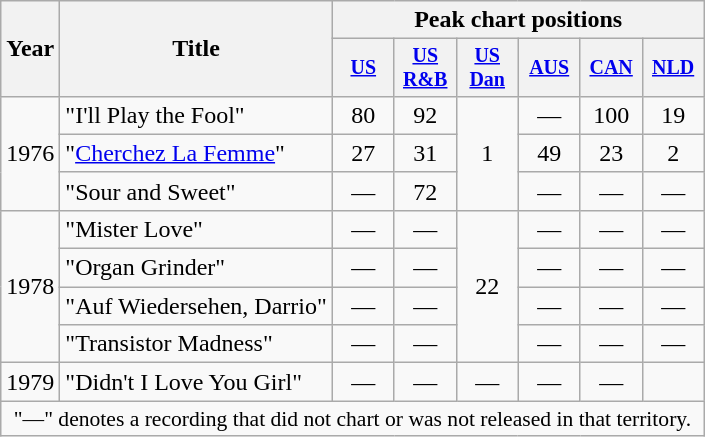<table class="wikitable" style="text-align:center;">
<tr>
<th rowspan="2">Year</th>
<th rowspan="2">Title</th>
<th colspan="6">Peak chart positions</th>
</tr>
<tr style="font-size:smaller;">
<th width="35"><a href='#'>US</a><br></th>
<th width="35"><a href='#'>US<br>R&B</a><br></th>
<th width="35"><a href='#'>US<br>Dan</a><br></th>
<th width="35"><a href='#'>AUS</a><br></th>
<th width="35"><a href='#'>CAN</a><br></th>
<th width="35"><a href='#'>NLD</a><br></th>
</tr>
<tr>
<td rowspan="3">1976</td>
<td align="left">"I'll Play the Fool"</td>
<td>80</td>
<td>92</td>
<td rowspan="3">1</td>
<td>—</td>
<td>100</td>
<td>19</td>
</tr>
<tr>
<td align="left">"<a href='#'>Cherchez La Femme</a>"</td>
<td>27</td>
<td>31</td>
<td>49</td>
<td>23</td>
<td>2</td>
</tr>
<tr>
<td align="left">"Sour and Sweet"</td>
<td>—</td>
<td>72</td>
<td>—</td>
<td>—</td>
<td>—</td>
</tr>
<tr>
<td rowspan="4">1978</td>
<td align="left">"Mister Love"</td>
<td>—</td>
<td>—</td>
<td rowspan="4">22</td>
<td>—</td>
<td>—</td>
<td>—</td>
</tr>
<tr>
<td align="left">"Organ Grinder"</td>
<td>—</td>
<td>—</td>
<td>—</td>
<td>—</td>
<td>—</td>
</tr>
<tr>
<td align="left">"Auf Wiedersehen, Darrio"</td>
<td>—</td>
<td>—</td>
<td>—</td>
<td>—</td>
<td>—</td>
</tr>
<tr>
<td align="left">"Transistor Madness"</td>
<td>—</td>
<td>—</td>
<td>—</td>
<td>—</td>
<td>—</td>
</tr>
<tr>
<td>1979</td>
<td align="left">"Didn't I Love You Girl"</td>
<td>—</td>
<td>—</td>
<td>—</td>
<td>—</td>
<td>—</td>
</tr>
<tr>
<td colspan="15" style="font-size:90%">"—" denotes a recording that did not chart or was not released in that territory.</td>
</tr>
</table>
